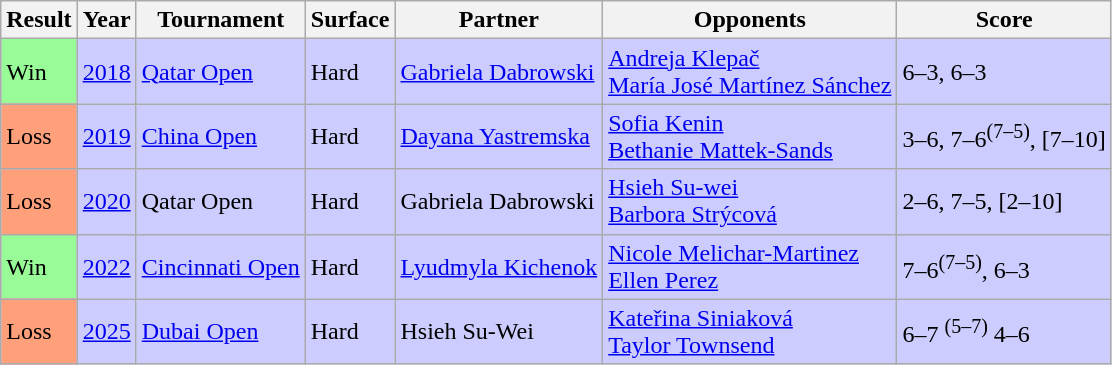<table class="sortable wikitable">
<tr>
<th>Result</th>
<th>Year</th>
<th>Tournament</th>
<th>Surface</th>
<th>Partner</th>
<th>Opponents</th>
<th class="unsortable">Score</th>
</tr>
<tr bgcolor=CCCCFF>
<td bgcolor=98FB98>Win</td>
<td><a href='#'>2018</a></td>
<td><a href='#'>Qatar Open</a></td>
<td>Hard</td>
<td> <a href='#'>Gabriela Dabrowski</a></td>
<td> <a href='#'>Andreja Klepač</a> <br>  <a href='#'>María José Martínez Sánchez</a></td>
<td>6–3, 6–3</td>
</tr>
<tr bgcolor=CCCCFF>
<td bgcolor=FFA07A>Loss</td>
<td><a href='#'>2019</a></td>
<td><a href='#'>China Open</a></td>
<td>Hard</td>
<td> <a href='#'>Dayana Yastremska</a></td>
<td> <a href='#'>Sofia Kenin</a> <br>  <a href='#'>Bethanie Mattek-Sands</a></td>
<td>3–6, 7–6<sup>(7–5)</sup>, [7–10]</td>
</tr>
<tr bgcolor=CCCCFF>
<td bgcolor=ffa07a>Loss</td>
<td><a href='#'>2020</a></td>
<td>Qatar Open</td>
<td>Hard</td>
<td> Gabriela Dabrowski</td>
<td> <a href='#'>Hsieh Su-wei</a> <br>  <a href='#'>Barbora Strýcová</a></td>
<td>2–6, 7–5, [2–10]</td>
</tr>
<tr bgcolor=CCCCFF>
<td bgcolor=98FB98>Win</td>
<td><a href='#'>2022</a></td>
<td><a href='#'>Cincinnati Open</a></td>
<td>Hard</td>
<td> <a href='#'>Lyudmyla Kichenok</a></td>
<td> <a href='#'>Nicole Melichar-Martinez</a> <br>  <a href='#'>Ellen Perez</a></td>
<td>7–6<sup>(7–5)</sup>, 6–3</td>
</tr>
<tr bgcolor=CCCCFF>
<td bgcolor=FFA07A>Loss</td>
<td><a href='#'>2025</a></td>
<td><a href='#'>Dubai Open</a></td>
<td>Hard</td>
<td> Hsieh Su-Wei</td>
<td> <a href='#'>Kateřina Siniaková</a> <br>  <a href='#'>Taylor Townsend</a></td>
<td>6–7 <sup>(5–7)</sup> 4–6</td>
</tr>
</table>
